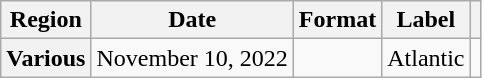<table class="wikitable plainrowheaders">
<tr>
<th scope="col">Region</th>
<th scope="col">Date</th>
<th scope="col">Format</th>
<th scope="col">Label</th>
<th scope="col"></th>
</tr>
<tr>
<th scope="row">Various</th>
<td>November 10, 2022</td>
<td></td>
<td>Atlantic</td>
<td></td>
</tr>
</table>
